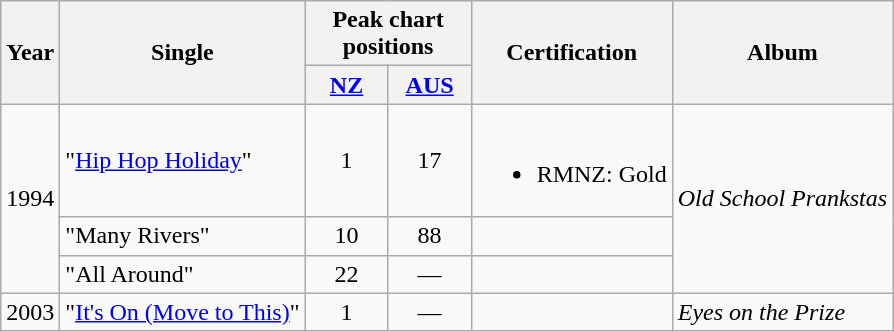<table class="wikitable">
<tr>
<th scope="col" rowspan="2">Year</th>
<th scope="col" rowspan="2">Single</th>
<th scope="col" colspan="2">Peak chart positions</th>
<th scope="col" rowspan="2">Certification</th>
<th scope="col" rowspan="2">Album</th>
</tr>
<tr>
<th style="width:3em"><a href='#'>NZ</a><br></th>
<th style="width:3em"><a href='#'>AUS</a><br></th>
</tr>
<tr>
<td rowspan="3">1994</td>
<td>"<a href='#'>Hip Hop Holiday</a>"</td>
<td align="center">1</td>
<td align="center">17</td>
<td><br><ul><li>RMNZ: Gold</li></ul></td>
<td rowspan="3"><em>Old School Prankstas</em></td>
</tr>
<tr>
<td>"Many Rivers"</td>
<td align="center">10</td>
<td align="center">88</td>
<td></td>
</tr>
<tr>
<td>"All Around"</td>
<td align="center">22</td>
<td align="center">—</td>
<td></td>
</tr>
<tr>
<td>2003</td>
<td>"<a href='#'>It's On (Move to This)</a>"</td>
<td align="center">1</td>
<td align="center">—</td>
<td></td>
<td><em>Eyes on the Prize</em></td>
</tr>
</table>
